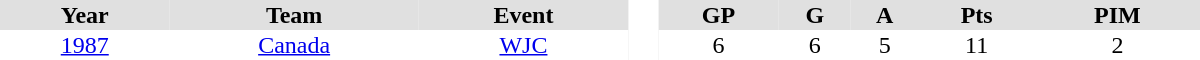<table border="0" cellpadding="1" cellspacing="0" style="text-align:center; width:50em">
<tr ALIGN="center" bgcolor="#e0e0e0">
<th>Year</th>
<th>Team</th>
<th>Event</th>
<th ALIGN="center" rowspan="99" bgcolor="#ffffff"> </th>
<th>GP</th>
<th>G</th>
<th>A</th>
<th>Pts</th>
<th>PIM</th>
</tr>
<tr>
<td><a href='#'>1987</a></td>
<td><a href='#'>Canada</a></td>
<td><a href='#'>WJC</a></td>
<td>6</td>
<td>6</td>
<td>5</td>
<td>11</td>
<td>2</td>
</tr>
</table>
